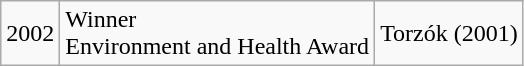<table class="wikitable">
<tr>
<td rowspan="1">2002</td>
<td rowspan="1">Winner<br>Environment and Health Award</td>
<td>Torzók (2001)</td>
</tr>
</table>
